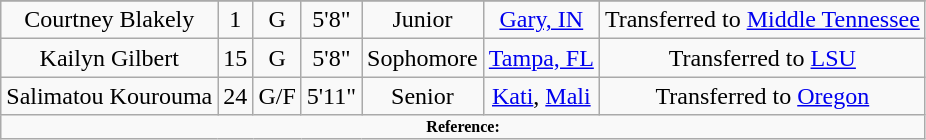<table class="wikitable sortable" style="text-align: center">
<tr align=center>
</tr>
<tr>
<td>Courtney Blakely</td>
<td>1</td>
<td>G</td>
<td>5'8"</td>
<td>Junior</td>
<td><a href='#'>Gary, IN</a></td>
<td>Transferred to <a href='#'>Middle Tennessee</a></td>
</tr>
<tr>
<td>Kailyn Gilbert</td>
<td>15</td>
<td>G</td>
<td>5'8"</td>
<td>Sophomore</td>
<td><a href='#'>Tampa, FL</a></td>
<td>Transferred to <a href='#'>LSU</a></td>
</tr>
<tr>
<td>Salimatou Kourouma</td>
<td>24</td>
<td>G/F</td>
<td>5'11"</td>
<td> Senior</td>
<td><a href='#'>Kati</a>, <a href='#'>Mali</a></td>
<td>Transferred to <a href='#'>Oregon</a></td>
</tr>
<tr>
<td colspan="9" style="font-size:8pt; text-align:center;"><strong>Reference:</strong></td>
</tr>
</table>
